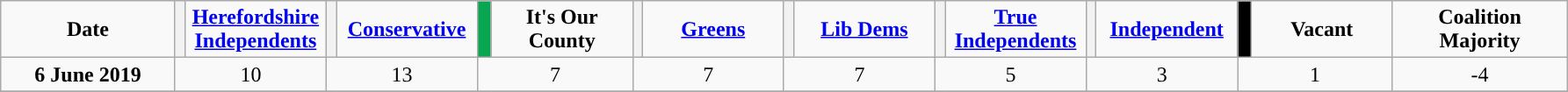<table class="wikitable" border="1" style="text-align:left; padding-left:1em">
<tr>
<td width=125 align="center"><strong>Date</strong></td>
<th style="background-color: "></th>
<td width=100 align="center"><strong><a href='#'>Herefordshire Independents</a></strong></td>
<th style="background-color: "></th>
<td width=100 align="center"><strong><a href='#'>Conservative</a></strong></td>
<th style="background-color: #08A651; width: 3px;"></th>
<td width=100 align="center"><strong>It's Our County</strong></td>
<th style="background-color: "></th>
<td width=100 align="center"><strong><a href='#'>Greens</a></strong></td>
<th style="background-color: "></th>
<td width=100 align="center"><strong><a href='#'>Lib Dems</a></strong></td>
<th style="background-color: "></th>
<td width=100 align="center"><strong><a href='#'>True Independents</a></strong></td>
<th style="background-color: "></th>
<td width=100 align="center"><strong><a href='#'>Independent</a></strong></td>
<th style="background-color: #000000; width: 3px;"></th>
<td width=100 align="center"><strong>Vacant</strong></td>
<td width=125 align="center"><strong>Coalition Majority</strong></td>
</tr>
<tr>
<td align="center"><strong>6 June 2019</strong></td>
<td colspan="2" align="center">10</td>
<td colspan="2" align="center">13</td>
<td colspan="2" align="center">7</td>
<td colspan="2" align="center">7</td>
<td colspan="2" align="center">7</td>
<td colspan="2" align="center">5</td>
<td colspan="2" align="center">3</td>
<td colspan="2" align="center">1</td>
<td colspan="2" align="center">-4</td>
</tr>
<tr>
</tr>
</table>
